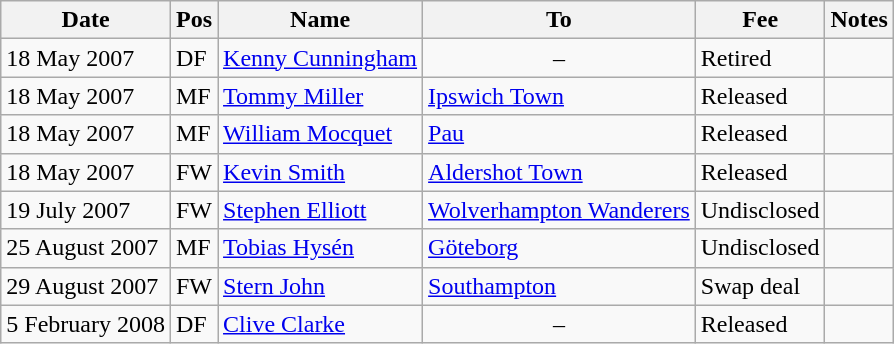<table class="wikitable">
<tr>
<th>Date</th>
<th>Pos</th>
<th>Name</th>
<th>To</th>
<th>Fee</th>
<th>Notes</th>
</tr>
<tr>
<td>18 May 2007</td>
<td>DF</td>
<td><a href='#'>Kenny Cunningham</a></td>
<td align="center">–</td>
<td>Retired</td>
<td></td>
</tr>
<tr>
<td>18 May 2007</td>
<td>MF</td>
<td><a href='#'>Tommy Miller</a></td>
<td><a href='#'>Ipswich Town</a></td>
<td>Released</td>
<td></td>
</tr>
<tr>
<td>18 May 2007</td>
<td>MF</td>
<td><a href='#'>William Mocquet</a></td>
<td><a href='#'>Pau</a></td>
<td>Released</td>
<td></td>
</tr>
<tr>
<td>18 May 2007</td>
<td>FW</td>
<td><a href='#'>Kevin Smith</a></td>
<td><a href='#'>Aldershot Town</a></td>
<td>Released</td>
<td></td>
</tr>
<tr>
<td>19 July 2007</td>
<td>FW</td>
<td><a href='#'>Stephen Elliott</a></td>
<td><a href='#'>Wolverhampton Wanderers</a></td>
<td>Undisclosed</td>
<td></td>
</tr>
<tr>
<td>25 August 2007</td>
<td>MF</td>
<td><a href='#'>Tobias Hysén</a></td>
<td><a href='#'>Göteborg</a></td>
<td>Undisclosed</td>
<td></td>
</tr>
<tr>
<td>29 August 2007</td>
<td>FW</td>
<td><a href='#'>Stern John</a></td>
<td><a href='#'>Southampton</a></td>
<td>Swap deal</td>
<td></td>
</tr>
<tr>
<td>5 February 2008</td>
<td>DF</td>
<td><a href='#'>Clive Clarke</a></td>
<td align="center">–</td>
<td>Released</td>
<td></td>
</tr>
</table>
